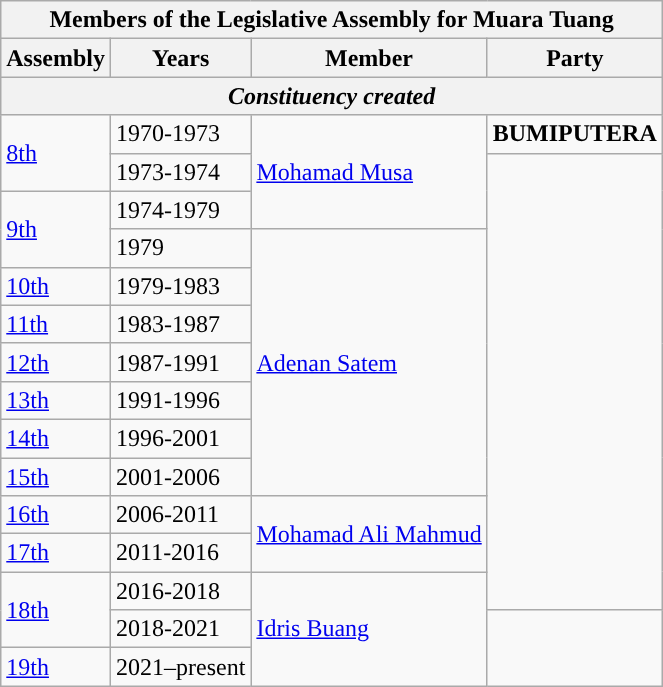<table class=wikitable>
<tr>
<th colspan=5>Members of the Legislative Assembly for Muara Tuang</th>
</tr>
<tr>
<th>Assembly</th>
<th>Years</th>
<th>Member</th>
<th>Party</th>
</tr>
<tr>
<th colspan=4 align=center><em>Constituency created</em></th>
</tr>
<tr>
<td rowspan=2><a href='#'>8th</a></td>
<td>1970-1973</td>
<td rowspan=3><a href='#'>Mohamad Musa</a></td>
<td><strong>BUMIPUTERA</strong></td>
</tr>
<tr>
<td>1973-1974</td>
<td rowspan=12></td>
</tr>
<tr>
<td rowspan=2><a href='#'>9th</a></td>
<td>1974-1979</td>
</tr>
<tr>
<td>1979</td>
<td rowspan=7><a href='#'>Adenan Satem</a></td>
</tr>
<tr>
<td><a href='#'>10th</a></td>
<td>1979-1983</td>
</tr>
<tr>
<td><a href='#'>11th</a></td>
<td>1983-1987</td>
</tr>
<tr>
<td><a href='#'>12th</a></td>
<td>1987-1991</td>
</tr>
<tr>
<td><a href='#'>13th</a></td>
<td>1991-1996</td>
</tr>
<tr>
<td><a href='#'>14th</a></td>
<td>1996-2001</td>
</tr>
<tr>
<td><a href='#'>15th</a></td>
<td>2001-2006</td>
</tr>
<tr>
<td><a href='#'>16th</a></td>
<td>2006-2011</td>
<td rowspan=2><a href='#'>Mohamad Ali Mahmud</a></td>
</tr>
<tr>
<td><a href='#'>17th</a></td>
<td>2011-2016</td>
</tr>
<tr>
<td rowspan=2><a href='#'>18th</a></td>
<td>2016-2018</td>
<td rowspan="3"><a href='#'>Idris Buang</a></td>
</tr>
<tr>
<td>2018-2021</td>
<td rowspan="2"></td>
</tr>
<tr>
<td><a href='#'>19th</a></td>
<td>2021–present</td>
</tr>
</table>
